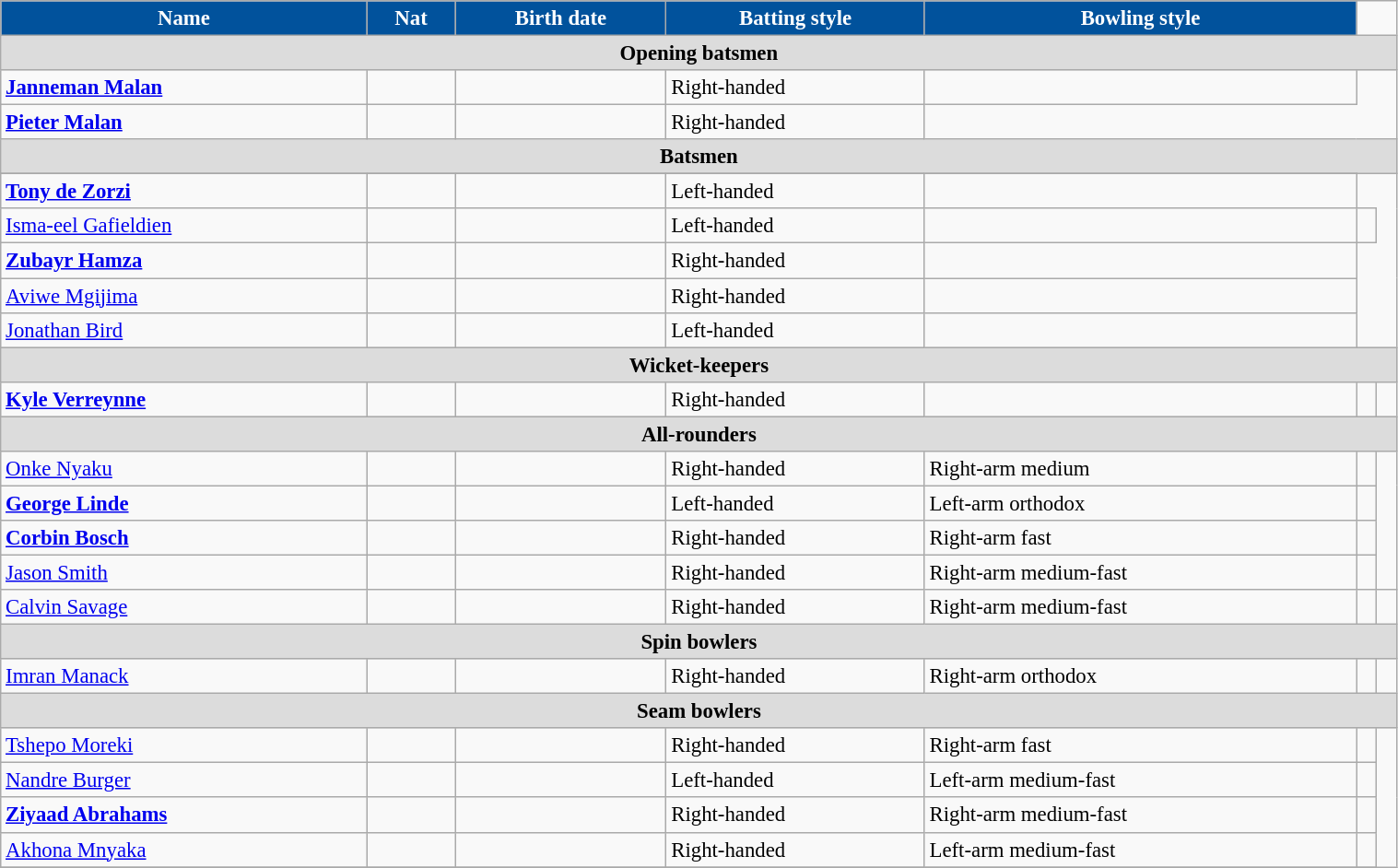<table class="wikitable" style="font-size:95%;" width="80%">
<tr>
<th style="background:#01529C; color:white" align=right>Name</th>
<th style="background:#01529C; color:white" align=right>Nat</th>
<th style="background:#01529C; color:white" align=right>Birth date</th>
<th style="background:#01529C; color:white" align=right>Batting style</th>
<th style="background:#01529C; color:white" align=right>Bowling style</th>
</tr>
<tr>
<th colspan="7" style="background: #DCDCDC" align=center>Opening batsmen</th>
</tr>
<tr>
<td><strong><a href='#'>Janneman Malan</a></strong></td>
<td style="text-align:center"></td>
<td></td>
<td>Right-handed</td>
<td></td>
</tr>
<tr>
<td><strong><a href='#'>Pieter Malan</a></strong></td>
<td style="text-align:center"></td>
<td></td>
<td>Right-handed</td>
</tr>
<tr>
<th colspan="7" style="background: #DCDCDC" align=center>Batsmen</th>
</tr>
<tr>
</tr>
<tr>
<td><strong><a href='#'>Tony de Zorzi</a></strong></td>
<td style="text-align:center"></td>
<td></td>
<td>Left-handed</td>
<td></td>
</tr>
<tr>
<td><a href='#'>Isma-eel Gafieldien</a></td>
<td style="text-align:center"></td>
<td></td>
<td>Left-handed</td>
<td></td>
<td></td>
</tr>
<tr>
<td><strong><a href='#'>Zubayr Hamza</a></strong></td>
<td style="text-align:center"></td>
<td></td>
<td>Right-handed</td>
<td></td>
</tr>
<tr>
<td><a href='#'>Aviwe Mgijima</a></td>
<td style="text-align:center"></td>
<td></td>
<td>Right-handed</td>
<td></td>
</tr>
<tr>
<td><a href='#'>Jonathan Bird</a></td>
<td style="text-align:center"></td>
<td></td>
<td>Left-handed</td>
<td></td>
</tr>
<tr>
<th colspan="7" style="background: #DCDCDC" align=center>Wicket-keepers</th>
</tr>
<tr>
<td><strong><a href='#'>Kyle Verreynne</a></strong></td>
<td style="text-align:center"></td>
<td></td>
<td>Right-handed</td>
<td></td>
<td></td>
</tr>
<tr>
<th colspan="7" style="background: #DCDCDC" align=center>All-rounders</th>
</tr>
<tr>
<td><a href='#'>Onke Nyaku</a></td>
<td style="text-align:center"></td>
<td></td>
<td>Right-handed</td>
<td>Right-arm medium</td>
<td></td>
</tr>
<tr>
<td><strong><a href='#'>George Linde</a></strong></td>
<td style="text-align:center"></td>
<td></td>
<td>Left-handed</td>
<td>Left-arm orthodox</td>
<td></td>
</tr>
<tr>
<td><strong><a href='#'>Corbin Bosch</a></strong></td>
<td style="text-align:center"></td>
<td></td>
<td>Right-handed</td>
<td>Right-arm fast</td>
<td></td>
</tr>
<tr>
<td><a href='#'>Jason Smith</a></td>
<td style="text-align:center"></td>
<td></td>
<td>Right-handed</td>
<td>Right-arm medium-fast</td>
<td></td>
</tr>
<tr>
<td><a href='#'>Calvin Savage</a></td>
<td style="text-align:center"></td>
<td></td>
<td>Right-handed</td>
<td>Right-arm medium-fast</td>
<td></td>
<td></td>
</tr>
<tr>
<th colspan="7" style="background: #DCDCDC" align=center>Spin bowlers</th>
</tr>
<tr>
<td><a href='#'>Imran Manack</a></td>
<td style="text-align:center"></td>
<td></td>
<td>Right-handed</td>
<td>Right-arm orthodox</td>
<td></td>
</tr>
<tr>
<th colspan="7" style="background: #DCDCDC" align=center>Seam bowlers</th>
</tr>
<tr>
<td><a href='#'>Tshepo Moreki</a></td>
<td style="text-align:center"></td>
<td></td>
<td>Right-handed</td>
<td>Right-arm fast</td>
<td></td>
</tr>
<tr>
<td><a href='#'>Nandre Burger</a></td>
<td style="text-align:center"></td>
<td></td>
<td>Left-handed</td>
<td>Left-arm medium-fast</td>
<td></td>
</tr>
<tr>
<td><strong><a href='#'>Ziyaad Abrahams</a></strong></td>
<td style="text-align:center"></td>
<td></td>
<td>Right-handed</td>
<td>Right-arm medium-fast</td>
<td></td>
</tr>
<tr>
<td><a href='#'>Akhona Mnyaka</a></td>
<td style="text-align:center"></td>
<td></td>
<td>Right-handed</td>
<td>Left-arm medium-fast</td>
<td></td>
</tr>
<tr>
</tr>
</table>
